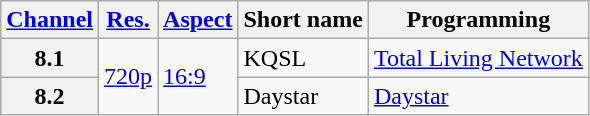<table class="wikitable">
<tr>
<th><a href='#'>Channel</a></th>
<th><a href='#'>Res.</a></th>
<th><a href='#'>Aspect</a></th>
<th>Short name</th>
<th>Programming</th>
</tr>
<tr>
<th scope = "row">8.1</th>
<td rowspan=2><a href='#'>720p</a></td>
<td rowspan=2><a href='#'>16:9</a></td>
<td>KQSL</td>
<td><a href='#'>Total Living Network</a></td>
</tr>
<tr>
<th scope = "row">8.2</th>
<td>Daystar</td>
<td><a href='#'>Daystar</a></td>
</tr>
</table>
